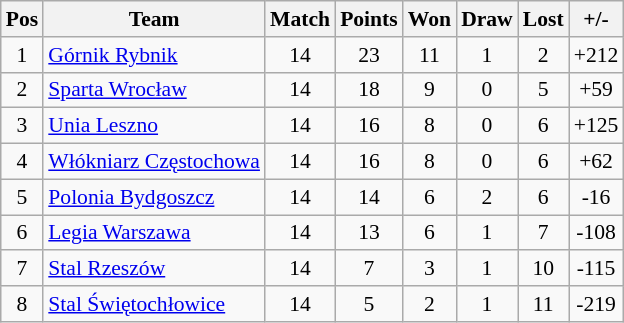<table class=wikitable style="font-size: 90%">
<tr align=center >
<th>Pos</th>
<th>Team</th>
<th>Match</th>
<th>Points</th>
<th>Won</th>
<th>Draw</th>
<th>Lost</th>
<th>+/-</th>
</tr>
<tr align=center >
<td>1</td>
<td align=left><a href='#'>Górnik Rybnik</a></td>
<td>14</td>
<td>23</td>
<td>11</td>
<td>1</td>
<td>2</td>
<td>+212</td>
</tr>
<tr align=center >
<td>2</td>
<td align=left><a href='#'>Sparta Wrocław</a></td>
<td>14</td>
<td>18</td>
<td>9</td>
<td>0</td>
<td>5</td>
<td>+59</td>
</tr>
<tr align=center >
<td>3</td>
<td align=left><a href='#'>Unia Leszno</a></td>
<td>14</td>
<td>16</td>
<td>8</td>
<td>0</td>
<td>6</td>
<td>+125</td>
</tr>
<tr align=center>
<td>4</td>
<td align=left><a href='#'>Włókniarz Częstochowa</a></td>
<td>14</td>
<td>16</td>
<td>8</td>
<td>0</td>
<td>6</td>
<td>+62</td>
</tr>
<tr align=center>
<td>5</td>
<td align=left><a href='#'>Polonia Bydgoszcz</a></td>
<td>14</td>
<td>14</td>
<td>6</td>
<td>2</td>
<td>6</td>
<td>-16</td>
</tr>
<tr align=center>
<td>6</td>
<td align=left><a href='#'>Legia Warszawa</a></td>
<td>14</td>
<td>13</td>
<td>6</td>
<td>1</td>
<td>7</td>
<td>-108</td>
</tr>
<tr align=center >
<td>7</td>
<td align=left><a href='#'>Stal Rzeszów</a></td>
<td>14</td>
<td>7</td>
<td>3</td>
<td>1</td>
<td>10</td>
<td>-115</td>
</tr>
<tr align=center >
<td>8</td>
<td align=left><a href='#'>Stal Świętochłowice</a></td>
<td>14</td>
<td>5</td>
<td>2</td>
<td>1</td>
<td>11</td>
<td>-219</td>
</tr>
</table>
